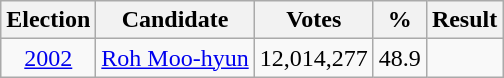<table class="wikitable" style="text-align:center">
<tr>
<th>Election</th>
<th>Candidate</th>
<th>Votes</th>
<th>%</th>
<th>Result</th>
</tr>
<tr>
<td><a href='#'>2002</a></td>
<td><a href='#'>Roh Moo-hyun</a></td>
<td>12,014,277</td>
<td>48.9</td>
<td></td>
</tr>
</table>
